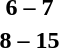<table style="text-align:center">
<tr>
<th width=200></th>
<th width=100></th>
<th width=200></th>
</tr>
<tr>
<td align=right></td>
<td><strong>6 – 7</strong></td>
<td align=left></td>
</tr>
<tr>
<td align=right></td>
<td><strong>8 – 15</strong></td>
<td align=left></td>
</tr>
</table>
